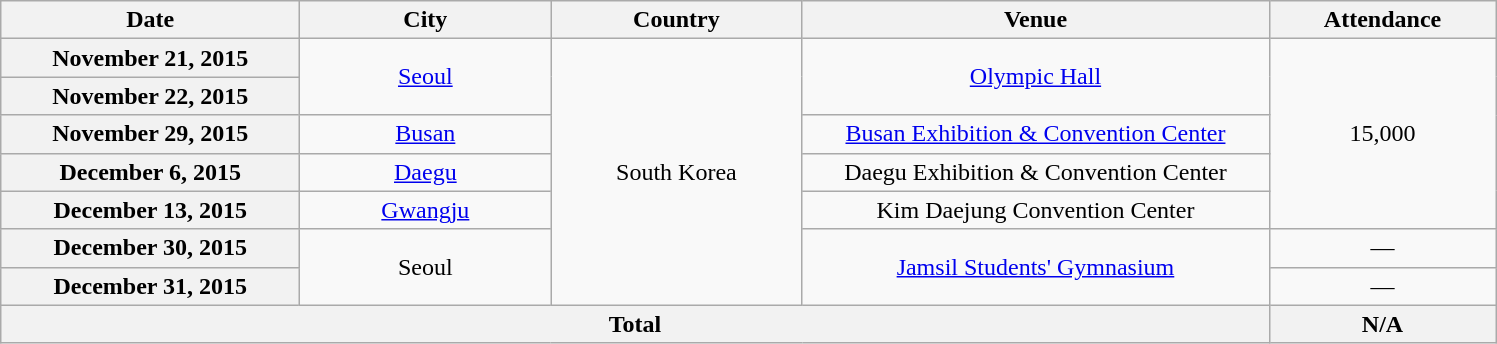<table class="wikitable plainrowheaders" style="text-align:center;">
<tr>
<th scope="col" style="width:12em;">Date</th>
<th scope="col" style="width:10em;">City</th>
<th scope="col" style="width:10em;">Country</th>
<th scope="col" style="width:19em;">Venue</th>
<th scope="col" style="width:9em;">Attendance</th>
</tr>
<tr>
<th scope="row" style="text-align:center;">November 21, 2015</th>
<td rowspan="2"><a href='#'>Seoul</a></td>
<td rowspan="7">South Korea</td>
<td rowspan="2"><a href='#'>Olympic Hall</a></td>
<td rowspan="5">15,000</td>
</tr>
<tr>
<th scope="row" style="text-align:center;">November 22, 2015</th>
</tr>
<tr>
<th scope="row" style="text-align:center;">November 29, 2015</th>
<td><a href='#'>Busan</a></td>
<td><a href='#'>Busan Exhibition & Convention Center</a></td>
</tr>
<tr>
<th scope="row" style="text-align:center;">December 6, 2015</th>
<td><a href='#'>Daegu</a></td>
<td>Daegu Exhibition & Convention Center</td>
</tr>
<tr>
<th scope="row" style="text-align:center;">December 13, 2015</th>
<td><a href='#'>Gwangju</a></td>
<td>Kim Daejung Convention Center</td>
</tr>
<tr>
<th scope="row" style="text-align:center;">December 30, 2015</th>
<td rowspan="2">Seoul</td>
<td rowspan="2"><a href='#'>Jamsil Students' Gymnasium</a></td>
<td>—</td>
</tr>
<tr>
<th scope="row" style="text-align:center;">December 31, 2015</th>
<td>—</td>
</tr>
<tr>
<th colspan="4">Total</th>
<th scope="row" style="text-align:center;">N/A</th>
</tr>
</table>
